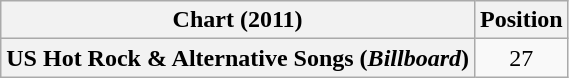<table class="wikitable plainrowheaders" style="text-align:center">
<tr>
<th scope="col">Chart (2011)</th>
<th scope="col">Position</th>
</tr>
<tr>
<th scope="row">US Hot Rock & Alternative Songs (<em>Billboard</em>)</th>
<td>27</td>
</tr>
</table>
